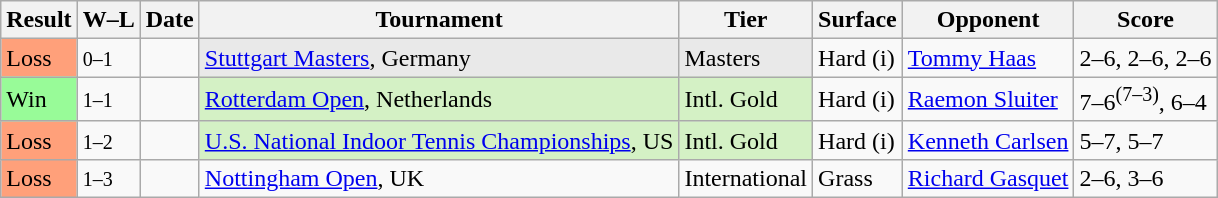<table class="sortable wikitable">
<tr>
<th>Result</th>
<th class="unsortable">W–L</th>
<th>Date</th>
<th>Tournament</th>
<th>Tier</th>
<th>Surface</th>
<th>Opponent</th>
<th class="unsortable">Score</th>
</tr>
<tr>
<td bgcolor=FFA07A>Loss</td>
<td><small>0–1</small></td>
<td><a href='#'></a></td>
<td style="background:#E9E9E9;"><a href='#'>Stuttgart Masters</a>, Germany</td>
<td style="background:#E9E9E9;">Masters</td>
<td>Hard (i)</td>
<td> <a href='#'>Tommy Haas</a></td>
<td>2–6, 2–6, 2–6</td>
</tr>
<tr>
<td bgcolor=98FB98>Win</td>
<td><small>1–1</small></td>
<td><a href='#'></a></td>
<td style="background:#D4F1C5;"><a href='#'>Rotterdam Open</a>, Netherlands</td>
<td style="background:#D4F1C5;">Intl. Gold</td>
<td>Hard (i)</td>
<td> <a href='#'>Raemon Sluiter</a></td>
<td>7–6<sup>(7–3)</sup>, 6–4</td>
</tr>
<tr>
<td bgcolor=FFA07A>Loss</td>
<td><small>1–2</small></td>
<td><a href='#'></a></td>
<td style="background:#D4F1C5;"><a href='#'>U.S. National Indoor Tennis Championships</a>, US</td>
<td style="background:#D4F1C5;">Intl. Gold</td>
<td>Hard (i)</td>
<td> <a href='#'>Kenneth Carlsen</a></td>
<td>5–7, 5–7</td>
</tr>
<tr>
<td bgcolor=FFA07A>Loss</td>
<td><small>1–3</small></td>
<td><a href='#'></a></td>
<td><a href='#'>Nottingham Open</a>, UK</td>
<td>International</td>
<td>Grass</td>
<td> <a href='#'>Richard Gasquet</a></td>
<td>2–6, 3–6</td>
</tr>
</table>
